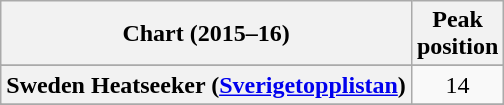<table class="wikitable sortable plainrowheaders" style="text-align:center">
<tr>
<th scope="col">Chart (2015–16)</th>
<th scope="col">Peak<br> position</th>
</tr>
<tr>
</tr>
<tr>
<th scope="row">Sweden Heatseeker (<a href='#'>Sverigetopplistan</a>)</th>
<td>14</td>
</tr>
<tr>
</tr>
<tr>
</tr>
</table>
